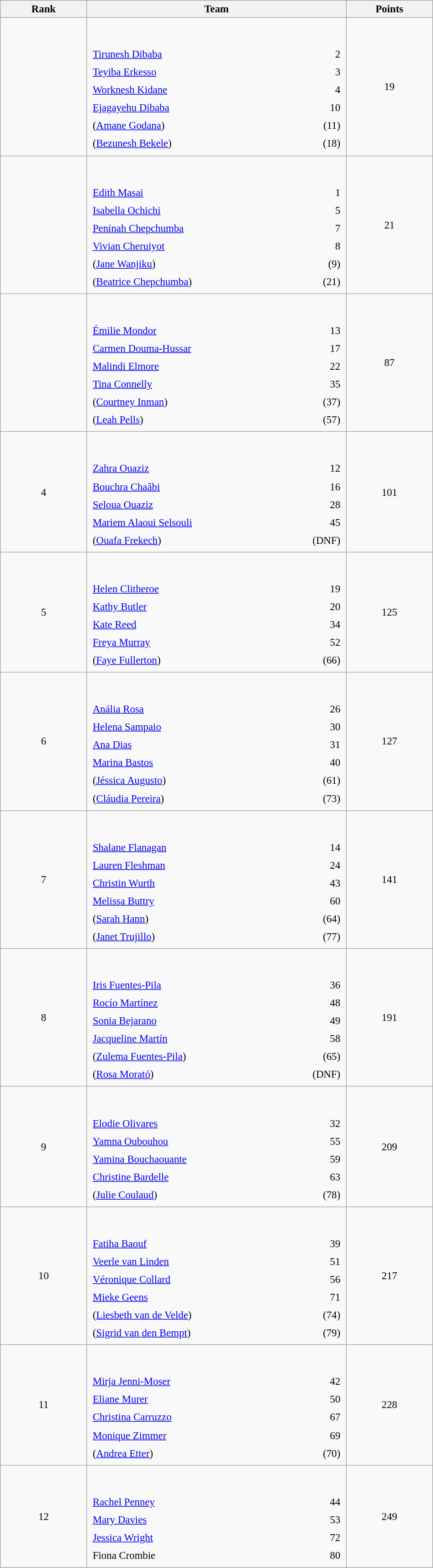<table class="wikitable sortable" style=" text-align:center; font-size:95%;" width="50%">
<tr>
<th width=10%>Rank</th>
<th width=30%>Team</th>
<th width=10%>Points</th>
</tr>
<tr>
<td align=center></td>
<td align=left> <br><br><table width=100%>
<tr>
<td align=left style="border:0"><a href='#'>Tirunesh Dibaba</a></td>
<td align=right style="border:0">2</td>
</tr>
<tr>
<td align=left style="border:0"><a href='#'>Teyiba Erkesso</a></td>
<td align=right style="border:0">3</td>
</tr>
<tr>
<td align=left style="border:0"><a href='#'>Worknesh Kidane</a></td>
<td align=right style="border:0">4</td>
</tr>
<tr>
<td align=left style="border:0"><a href='#'>Ejagayehu Dibaba</a></td>
<td align=right style="border:0">10</td>
</tr>
<tr>
<td align=left style="border:0">(<a href='#'>Amane Godana</a>)</td>
<td align=right style="border:0">(11)</td>
</tr>
<tr>
<td align=left style="border:0">(<a href='#'>Bezunesh Bekele</a>)</td>
<td align=right style="border:0">(18)</td>
</tr>
</table>
</td>
<td>19</td>
</tr>
<tr>
<td align=center></td>
<td align=left> <br><br><table width=100%>
<tr>
<td align=left style="border:0"><a href='#'>Edith Masai</a></td>
<td align=right style="border:0">1</td>
</tr>
<tr>
<td align=left style="border:0"><a href='#'>Isabella Ochichi</a></td>
<td align=right style="border:0">5</td>
</tr>
<tr>
<td align=left style="border:0"><a href='#'>Peninah Chepchumba</a></td>
<td align=right style="border:0">7</td>
</tr>
<tr>
<td align=left style="border:0"><a href='#'>Vivian Cheruiyot</a></td>
<td align=right style="border:0">8</td>
</tr>
<tr>
<td align=left style="border:0">(<a href='#'>Jane Wanjiku</a>)</td>
<td align=right style="border:0">(9)</td>
</tr>
<tr>
<td align=left style="border:0">(<a href='#'>Beatrice Chepchumba</a>)</td>
<td align=right style="border:0">(21)</td>
</tr>
</table>
</td>
<td>21</td>
</tr>
<tr>
<td align=center></td>
<td align=left> <br><br><table width=100%>
<tr>
<td align=left style="border:0"><a href='#'>Émilie Mondor</a></td>
<td align=right style="border:0">13</td>
</tr>
<tr>
<td align=left style="border:0"><a href='#'>Carmen Douma-Hussar</a></td>
<td align=right style="border:0">17</td>
</tr>
<tr>
<td align=left style="border:0"><a href='#'>Malindi Elmore</a></td>
<td align=right style="border:0">22</td>
</tr>
<tr>
<td align=left style="border:0"><a href='#'>Tina Connelly</a></td>
<td align=right style="border:0">35</td>
</tr>
<tr>
<td align=left style="border:0">(<a href='#'>Courtney Inman</a>)</td>
<td align=right style="border:0">(37)</td>
</tr>
<tr>
<td align=left style="border:0">(<a href='#'>Leah Pells</a>)</td>
<td align=right style="border:0">(57)</td>
</tr>
</table>
</td>
<td>87</td>
</tr>
<tr>
<td align=center>4</td>
<td align=left> <br><br><table width=100%>
<tr>
<td align=left style="border:0"><a href='#'>Zahra Ouaziz</a></td>
<td align=right style="border:0">12</td>
</tr>
<tr>
<td align=left style="border:0"><a href='#'>Bouchra Chaâbi</a></td>
<td align=right style="border:0">16</td>
</tr>
<tr>
<td align=left style="border:0"><a href='#'>Seloua Ouaziz</a></td>
<td align=right style="border:0">28</td>
</tr>
<tr>
<td align=left style="border:0"><a href='#'>Mariem Alaoui Selsouli</a></td>
<td align=right style="border:0">45</td>
</tr>
<tr>
<td align=left style="border:0">(<a href='#'>Ouafa Frekech</a>)</td>
<td align=right style="border:0">(DNF)</td>
</tr>
</table>
</td>
<td>101</td>
</tr>
<tr>
<td align=center>5</td>
<td align=left> <br><br><table width=100%>
<tr>
<td align=left style="border:0"><a href='#'>Helen Clitheroe</a></td>
<td align=right style="border:0">19</td>
</tr>
<tr>
<td align=left style="border:0"><a href='#'>Kathy Butler</a></td>
<td align=right style="border:0">20</td>
</tr>
<tr>
<td align=left style="border:0"><a href='#'>Kate Reed</a></td>
<td align=right style="border:0">34</td>
</tr>
<tr>
<td align=left style="border:0"><a href='#'>Freya Murray</a></td>
<td align=right style="border:0">52</td>
</tr>
<tr>
<td align=left style="border:0">(<a href='#'>Faye Fullerton</a>)</td>
<td align=right style="border:0">(66)</td>
</tr>
</table>
</td>
<td>125</td>
</tr>
<tr>
<td align=center>6</td>
<td align=left> <br><br><table width=100%>
<tr>
<td align=left style="border:0"><a href='#'>Anália Rosa</a></td>
<td align=right style="border:0">26</td>
</tr>
<tr>
<td align=left style="border:0"><a href='#'>Helena Sampaio</a></td>
<td align=right style="border:0">30</td>
</tr>
<tr>
<td align=left style="border:0"><a href='#'>Ana Dias</a></td>
<td align=right style="border:0">31</td>
</tr>
<tr>
<td align=left style="border:0"><a href='#'>Marina Bastos</a></td>
<td align=right style="border:0">40</td>
</tr>
<tr>
<td align=left style="border:0">(<a href='#'>Jéssica Augusto</a>)</td>
<td align=right style="border:0">(61)</td>
</tr>
<tr>
<td align=left style="border:0">(<a href='#'>Cláudia Pereira</a>)</td>
<td align=right style="border:0">(73)</td>
</tr>
</table>
</td>
<td>127</td>
</tr>
<tr>
<td align=center>7</td>
<td align=left> <br><br><table width=100%>
<tr>
<td align=left style="border:0"><a href='#'>Shalane Flanagan</a></td>
<td align=right style="border:0">14</td>
</tr>
<tr>
<td align=left style="border:0"><a href='#'>Lauren Fleshman</a></td>
<td align=right style="border:0">24</td>
</tr>
<tr>
<td align=left style="border:0"><a href='#'>Christin Wurth</a></td>
<td align=right style="border:0">43</td>
</tr>
<tr>
<td align=left style="border:0"><a href='#'>Melissa Buttry</a></td>
<td align=right style="border:0">60</td>
</tr>
<tr>
<td align=left style="border:0">(<a href='#'>Sarah Hann</a>)</td>
<td align=right style="border:0">(64)</td>
</tr>
<tr>
<td align=left style="border:0">(<a href='#'>Janet Trujillo</a>)</td>
<td align=right style="border:0">(77)</td>
</tr>
</table>
</td>
<td>141</td>
</tr>
<tr>
<td align=center>8</td>
<td align=left> <br><br><table width=100%>
<tr>
<td align=left style="border:0"><a href='#'>Iris Fuentes-Pila</a></td>
<td align=right style="border:0">36</td>
</tr>
<tr>
<td align=left style="border:0"><a href='#'>Rocío Martínez</a></td>
<td align=right style="border:0">48</td>
</tr>
<tr>
<td align=left style="border:0"><a href='#'>Sonia Bejarano</a></td>
<td align=right style="border:0">49</td>
</tr>
<tr>
<td align=left style="border:0"><a href='#'>Jacqueline Martín</a></td>
<td align=right style="border:0">58</td>
</tr>
<tr>
<td align=left style="border:0">(<a href='#'>Zulema Fuentes-Pila</a>)</td>
<td align=right style="border:0">(65)</td>
</tr>
<tr>
<td align=left style="border:0">(<a href='#'>Rosa Morató</a>)</td>
<td align=right style="border:0">(DNF)</td>
</tr>
</table>
</td>
<td>191</td>
</tr>
<tr>
<td align=center>9</td>
<td align=left> <br><br><table width=100%>
<tr>
<td align=left style="border:0"><a href='#'>Elodie Olivares</a></td>
<td align=right style="border:0">32</td>
</tr>
<tr>
<td align=left style="border:0"><a href='#'>Yamna Oubouhou</a></td>
<td align=right style="border:0">55</td>
</tr>
<tr>
<td align=left style="border:0"><a href='#'>Yamina Bouchaouante</a></td>
<td align=right style="border:0">59</td>
</tr>
<tr>
<td align=left style="border:0"><a href='#'>Christine Bardelle</a></td>
<td align=right style="border:0">63</td>
</tr>
<tr>
<td align=left style="border:0">(<a href='#'>Julie Coulaud</a>)</td>
<td align=right style="border:0">(78)</td>
</tr>
</table>
</td>
<td>209</td>
</tr>
<tr>
<td align=center>10</td>
<td align=left> <br><br><table width=100%>
<tr>
<td align=left style="border:0"><a href='#'>Fatiha Baouf</a></td>
<td align=right style="border:0">39</td>
</tr>
<tr>
<td align=left style="border:0"><a href='#'>Veerle van Linden</a></td>
<td align=right style="border:0">51</td>
</tr>
<tr>
<td align=left style="border:0"><a href='#'>Véronique Collard</a></td>
<td align=right style="border:0">56</td>
</tr>
<tr>
<td align=left style="border:0"><a href='#'>Mieke Geens</a></td>
<td align=right style="border:0">71</td>
</tr>
<tr>
<td align=left style="border:0">(<a href='#'>Liesbeth van de Velde</a>)</td>
<td align=right style="border:0">(74)</td>
</tr>
<tr>
<td align=left style="border:0">(<a href='#'>Sigrid van den Bempt</a>)</td>
<td align=right style="border:0">(79)</td>
</tr>
</table>
</td>
<td>217</td>
</tr>
<tr>
<td align=center>11</td>
<td align=left> <br><br><table width=100%>
<tr>
<td align=left style="border:0"><a href='#'>Mirja Jenni-Moser</a></td>
<td align=right style="border:0">42</td>
</tr>
<tr>
<td align=left style="border:0"><a href='#'>Eliane Murer</a></td>
<td align=right style="border:0">50</td>
</tr>
<tr>
<td align=left style="border:0"><a href='#'>Christina Carruzzo</a></td>
<td align=right style="border:0">67</td>
</tr>
<tr>
<td align=left style="border:0"><a href='#'>Monique Zimmer</a></td>
<td align=right style="border:0">69</td>
</tr>
<tr>
<td align=left style="border:0">(<a href='#'>Andrea Etter</a>)</td>
<td align=right style="border:0">(70)</td>
</tr>
</table>
</td>
<td>228</td>
</tr>
<tr>
<td align=center>12</td>
<td align=left> <br><br><table width=100%>
<tr>
<td align=left style="border:0"><a href='#'>Rachel Penney</a></td>
<td align=right style="border:0">44</td>
</tr>
<tr>
<td align=left style="border:0"><a href='#'>Mary Davies</a></td>
<td align=right style="border:0">53</td>
</tr>
<tr>
<td align=left style="border:0"><a href='#'>Jessica Wright</a></td>
<td align=right style="border:0">72</td>
</tr>
<tr>
<td align=left style="border:0">Fiona Crombie</td>
<td align=right style="border:0">80</td>
</tr>
</table>
</td>
<td>249</td>
</tr>
</table>
